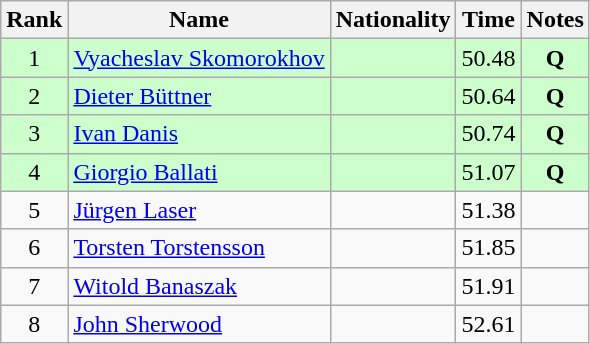<table class="wikitable sortable" style="text-align:center">
<tr>
<th>Rank</th>
<th>Name</th>
<th>Nationality</th>
<th>Time</th>
<th>Notes</th>
</tr>
<tr bgcolor=ccffcc>
<td>1</td>
<td align=left><a href='#'>Vyacheslav Skomorokhov</a></td>
<td align=left></td>
<td>50.48</td>
<td><strong>Q</strong></td>
</tr>
<tr bgcolor=ccffcc>
<td>2</td>
<td align=left><a href='#'>Dieter Büttner</a></td>
<td align=left></td>
<td>50.64</td>
<td><strong>Q</strong></td>
</tr>
<tr bgcolor=ccffcc>
<td>3</td>
<td align=left><a href='#'>Ivan Danis</a></td>
<td align=left></td>
<td>50.74</td>
<td><strong>Q</strong></td>
</tr>
<tr bgcolor=ccffcc>
<td>4</td>
<td align=left><a href='#'>Giorgio Ballati</a></td>
<td align=left></td>
<td>51.07</td>
<td><strong>Q</strong></td>
</tr>
<tr>
<td>5</td>
<td align=left><a href='#'>Jürgen Laser</a></td>
<td align=left></td>
<td>51.38</td>
<td></td>
</tr>
<tr>
<td>6</td>
<td align=left><a href='#'>Torsten Torstensson</a></td>
<td align=left></td>
<td>51.85</td>
<td></td>
</tr>
<tr>
<td>7</td>
<td align=left><a href='#'>Witold Banaszak</a></td>
<td align=left></td>
<td>51.91</td>
<td></td>
</tr>
<tr>
<td>8</td>
<td align=left><a href='#'>John Sherwood</a></td>
<td align=left></td>
<td>52.61</td>
<td></td>
</tr>
</table>
